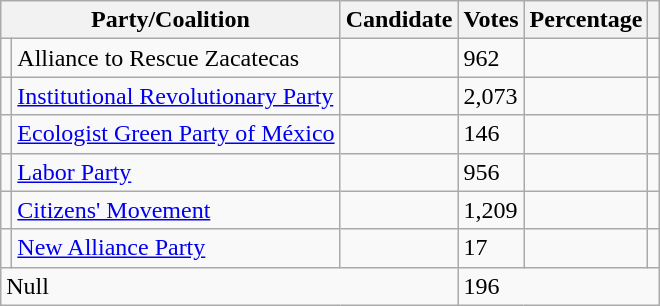<table class="wikitable">
<tr>
<th colspan="2"><strong>Party/Coalition</strong></th>
<th><strong>Candidate</strong></th>
<th><strong>Votes</strong></th>
<th><strong>Percentage</strong></th>
<th></th>
</tr>
<tr>
<td></td>
<td>Alliance to Rescue Zacatecas</td>
<td></td>
<td>962</td>
<td></td>
<td></td>
</tr>
<tr>
<td></td>
<td><a href='#'>Institutional Revolutionary Party</a></td>
<td></td>
<td>2,073</td>
<td></td>
<td></td>
</tr>
<tr>
<td></td>
<td><a href='#'>Ecologist Green Party of México</a></td>
<td></td>
<td>146</td>
<td></td>
<td></td>
</tr>
<tr>
<td></td>
<td><a href='#'>Labor Party</a></td>
<td></td>
<td>956</td>
<td></td>
<td></td>
</tr>
<tr>
<td></td>
<td><a href='#'>Citizens' Movement</a></td>
<td></td>
<td>1,209</td>
<td></td>
</tr>
<tr>
<td></td>
<td><a href='#'>New Alliance Party</a></td>
<td></td>
<td>17</td>
<td></td>
<td></td>
</tr>
<tr>
<td colspan="3">Null</td>
<td colspan="3">196</td>
</tr>
</table>
